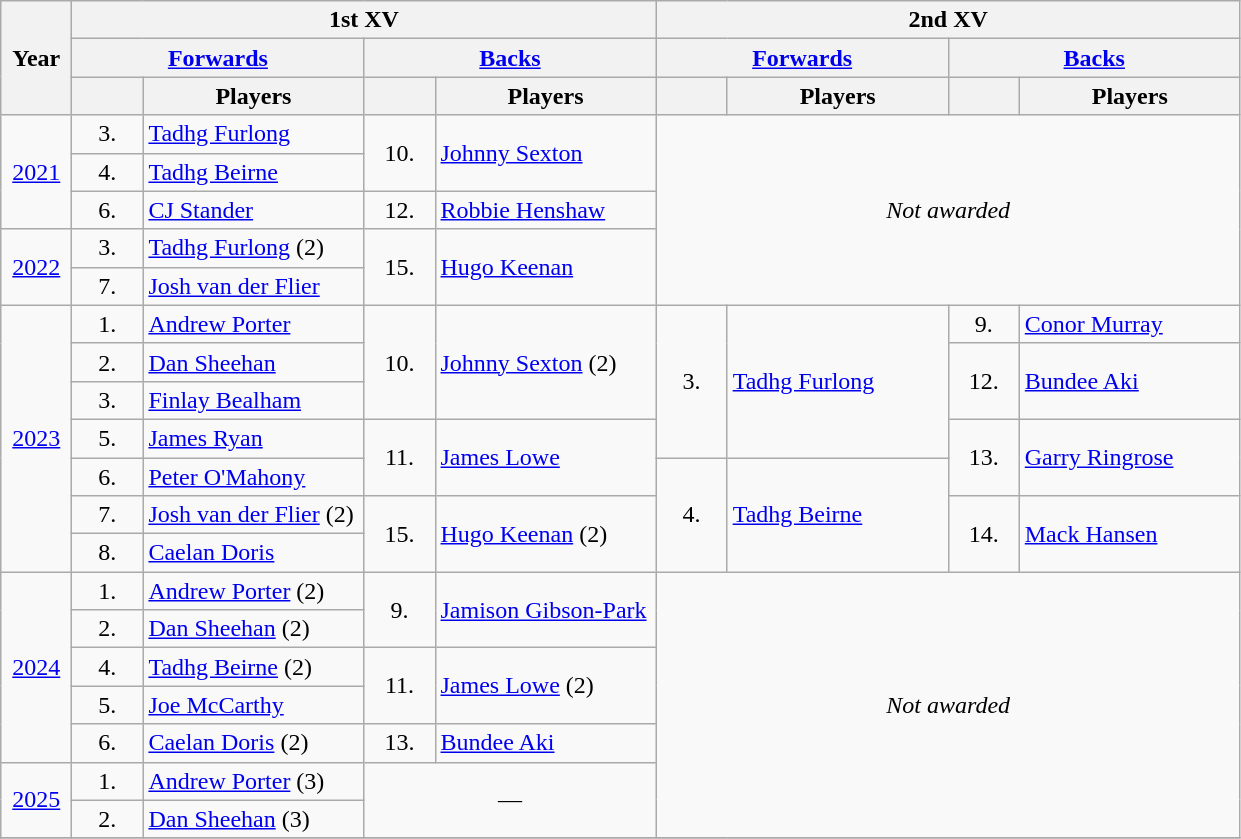<table class="wikitable">
<tr>
<th width=40 rowspan=3>Year</th>
<th colspan=4>1st XV</th>
<th colspan=4>2nd XV</th>
</tr>
<tr>
<th colspan=2><a href='#'>Forwards</a></th>
<th colspan=2><a href='#'>Backs</a></th>
<th colspan=2><a href='#'>Forwards</a></th>
<th colspan=2><a href='#'>Backs</a></th>
</tr>
<tr>
<th width=40></th>
<th width=140>Players</th>
<th width=40></th>
<th width=140>Players</th>
<th width=40></th>
<th width=140>Players</th>
<th width=40></th>
<th width=140>Players</th>
</tr>
<tr>
<td align=center rowspan=3><a href='#'>2021</a></td>
<td align=center>3.</td>
<td><a href='#'>Tadhg Furlong</a></td>
<td align=center rowspan=2>10.</td>
<td rowspan=2><a href='#'>Johnny Sexton</a></td>
<td align=center rowspan=5 colspan=4><em>Not awarded</em></td>
</tr>
<tr>
<td align=center>4.</td>
<td><a href='#'>Tadhg Beirne</a></td>
</tr>
<tr>
<td align=center>6.</td>
<td><a href='#'>CJ Stander</a></td>
<td align=center>12.</td>
<td><a href='#'>Robbie Henshaw</a></td>
</tr>
<tr>
<td align=center rowspan=2><a href='#'>2022</a></td>
<td align=center>3.</td>
<td><a href='#'>Tadhg Furlong</a> (2)</td>
<td align=center rowspan=2>15.</td>
<td rowspan=2><a href='#'>Hugo Keenan</a></td>
</tr>
<tr>
<td align=center>7.</td>
<td><a href='#'>Josh van der Flier</a></td>
</tr>
<tr>
<td align=center rowspan=7><a href='#'>2023</a></td>
<td align=center>1.</td>
<td><a href='#'>Andrew Porter</a></td>
<td align=center rowspan=3>10.</td>
<td rowspan=3><a href='#'>Johnny Sexton</a> (2)</td>
<td align=center rowspan=4>3.</td>
<td rowspan=4><a href='#'>Tadhg Furlong</a></td>
<td align=center>9.</td>
<td><a href='#'>Conor Murray</a></td>
</tr>
<tr>
<td align=center>2.</td>
<td><a href='#'>Dan Sheehan</a></td>
<td align=center rowspan=2>12.</td>
<td rowspan=2><a href='#'>Bundee Aki</a></td>
</tr>
<tr>
<td align=center>3.</td>
<td><a href='#'>Finlay Bealham</a></td>
</tr>
<tr>
<td align=center>5.</td>
<td><a href='#'>James Ryan</a></td>
<td align=center rowspan=2>11.</td>
<td rowspan=2><a href='#'>James Lowe</a></td>
<td align=center rowspan=2>13.</td>
<td rowspan=2><a href='#'>Garry Ringrose</a></td>
</tr>
<tr>
<td align=center>6.</td>
<td><a href='#'>Peter O'Mahony</a></td>
<td align=center rowspan=3>4.</td>
<td rowspan=3><a href='#'>Tadhg Beirne</a></td>
</tr>
<tr>
<td align=center>7.</td>
<td><a href='#'>Josh van der Flier</a> (2)</td>
<td align=center rowspan=2>15.</td>
<td rowspan=2><a href='#'>Hugo Keenan</a> (2)</td>
<td align=center rowspan=2>14.</td>
<td rowspan=2><a href='#'>Mack Hansen</a></td>
</tr>
<tr>
<td align=center>8.</td>
<td><a href='#'>Caelan Doris</a></td>
</tr>
<tr>
<td align=center rowspan=5><a href='#'>2024</a></td>
<td align=center>1.</td>
<td><a href='#'>Andrew Porter</a> (2)</td>
<td align=center rowspan=2>9.</td>
<td rowspan=2><a href='#'>Jamison Gibson-Park</a></td>
<td align=center rowspan=7 colspan=4><em>Not awarded</em></td>
</tr>
<tr>
<td align=center>2.</td>
<td><a href='#'>Dan Sheehan</a> (2)</td>
</tr>
<tr>
<td align=center>4.</td>
<td><a href='#'>Tadhg Beirne</a> (2)</td>
<td align=center rowspan=2>11.</td>
<td rowspan=2><a href='#'>James Lowe</a> (2)</td>
</tr>
<tr>
<td align=center>5.</td>
<td><a href='#'>Joe McCarthy</a></td>
</tr>
<tr>
<td align=center>6.</td>
<td><a href='#'>Caelan Doris</a> (2)</td>
<td align=center>13.</td>
<td><a href='#'>Bundee Aki</a></td>
</tr>
<tr>
<td align=center rowspan=2><a href='#'>2025</a></td>
<td align=center>1.</td>
<td><a href='#'>Andrew Porter</a> (3)</td>
<td align=center rowspan=2 colspan=2>—</td>
</tr>
<tr>
<td align=center>2.</td>
<td><a href='#'>Dan Sheehan</a> (3)</td>
</tr>
<tr>
</tr>
</table>
